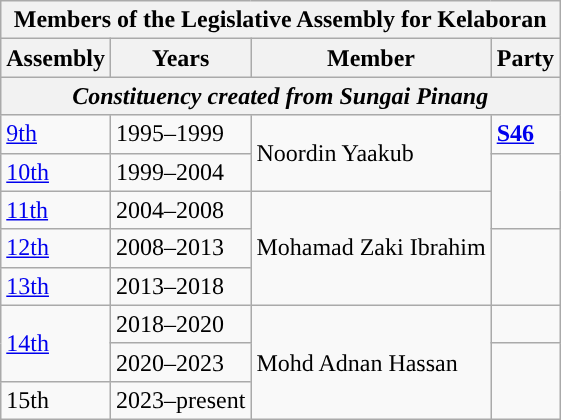<table class="wikitable">
<tr>
<th colspan="4">Members of the Legislative Assembly for Kelaboran</th>
</tr>
<tr>
<th>Assembly</th>
<th>Years</th>
<th>Member</th>
<th>Party</th>
</tr>
<tr>
<th colspan="4" align="center"><em>Constituency created from Sungai Pinang</em></th>
</tr>
<tr>
<td><a href='#'>9th</a></td>
<td>1995–1999</td>
<td rowspan="2">Noordin Yaakub</td>
<td><strong><a href='#'>S46</a></strong></td>
</tr>
<tr>
<td><a href='#'>10th</a></td>
<td>1999–2004</td>
<td rowspan="2"></td>
</tr>
<tr>
<td><a href='#'>11th</a></td>
<td>2004–2008</td>
<td rowspan="3">Mohamad Zaki Ibrahim</td>
</tr>
<tr>
<td><a href='#'>12th</a></td>
<td>2008–2013</td>
<td rowspan=2></td>
</tr>
<tr>
<td><a href='#'>13th</a></td>
<td>2013–2018</td>
</tr>
<tr>
<td rowspan="2"><a href='#'>14th</a></td>
<td>2018–2020</td>
<td rowspan="3">Mohd Adnan Hassan</td>
<td></td>
</tr>
<tr>
<td>2020–2023</td>
<td rowspan="2"></td>
</tr>
<tr>
<td>15th</td>
<td>2023–present</td>
</tr>
</table>
